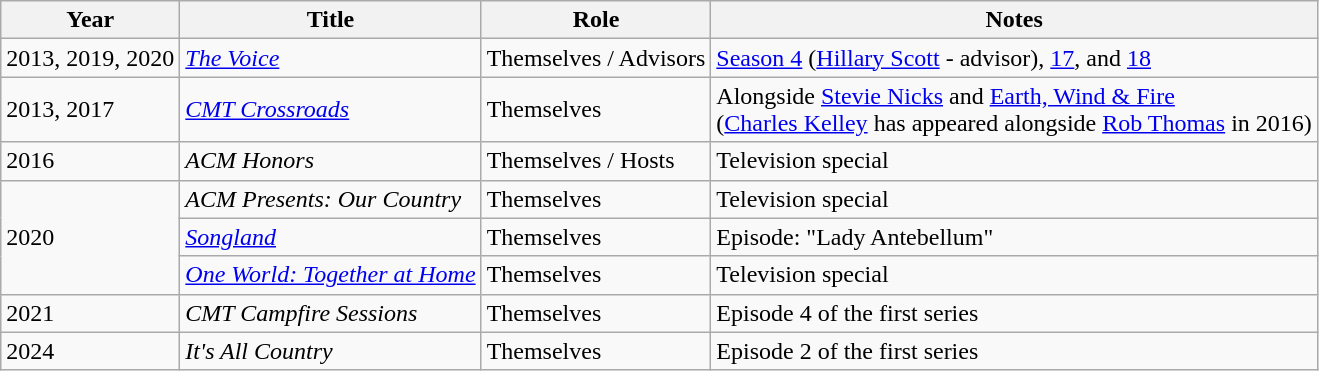<table class="wikitable sortable">
<tr>
<th>Year</th>
<th>Title</th>
<th>Role</th>
<th class="unsortable">Notes</th>
</tr>
<tr>
<td>2013, 2019, 2020</td>
<td><em><a href='#'>The Voice</a></em></td>
<td>Themselves / Advisors</td>
<td><a href='#'>Season 4</a> (<a href='#'>Hillary Scott</a> - advisor), <a href='#'>17</a>, and <a href='#'>18</a></td>
</tr>
<tr>
<td>2013, 2017</td>
<td><em><a href='#'>CMT Crossroads</a></em></td>
<td>Themselves</td>
<td>Alongside <a href='#'>Stevie Nicks</a> and <a href='#'>Earth, Wind & Fire</a><br>(<a href='#'>Charles Kelley</a> has appeared alongside <a href='#'>Rob Thomas</a> in 2016)</td>
</tr>
<tr>
<td>2016</td>
<td><em>ACM Honors</em></td>
<td>Themselves / Hosts</td>
<td>Television special</td>
</tr>
<tr>
<td rowspan="3">2020</td>
<td><em>ACM Presents: Our Country</em></td>
<td>Themselves</td>
<td>Television special</td>
</tr>
<tr>
<td><em><a href='#'>Songland</a></em></td>
<td>Themselves</td>
<td>Episode: "Lady Antebellum"</td>
</tr>
<tr>
<td><em><a href='#'>One World: Together at Home</a></em></td>
<td>Themselves</td>
<td>Television special</td>
</tr>
<tr>
<td>2021</td>
<td><em>CMT Campfire Sessions</em></td>
<td>Themselves</td>
<td>Episode 4 of the first series</td>
</tr>
<tr>
<td>2024</td>
<td><em>It's All Country</em></td>
<td>Themselves</td>
<td>Episode 2 of the first series</td>
</tr>
</table>
